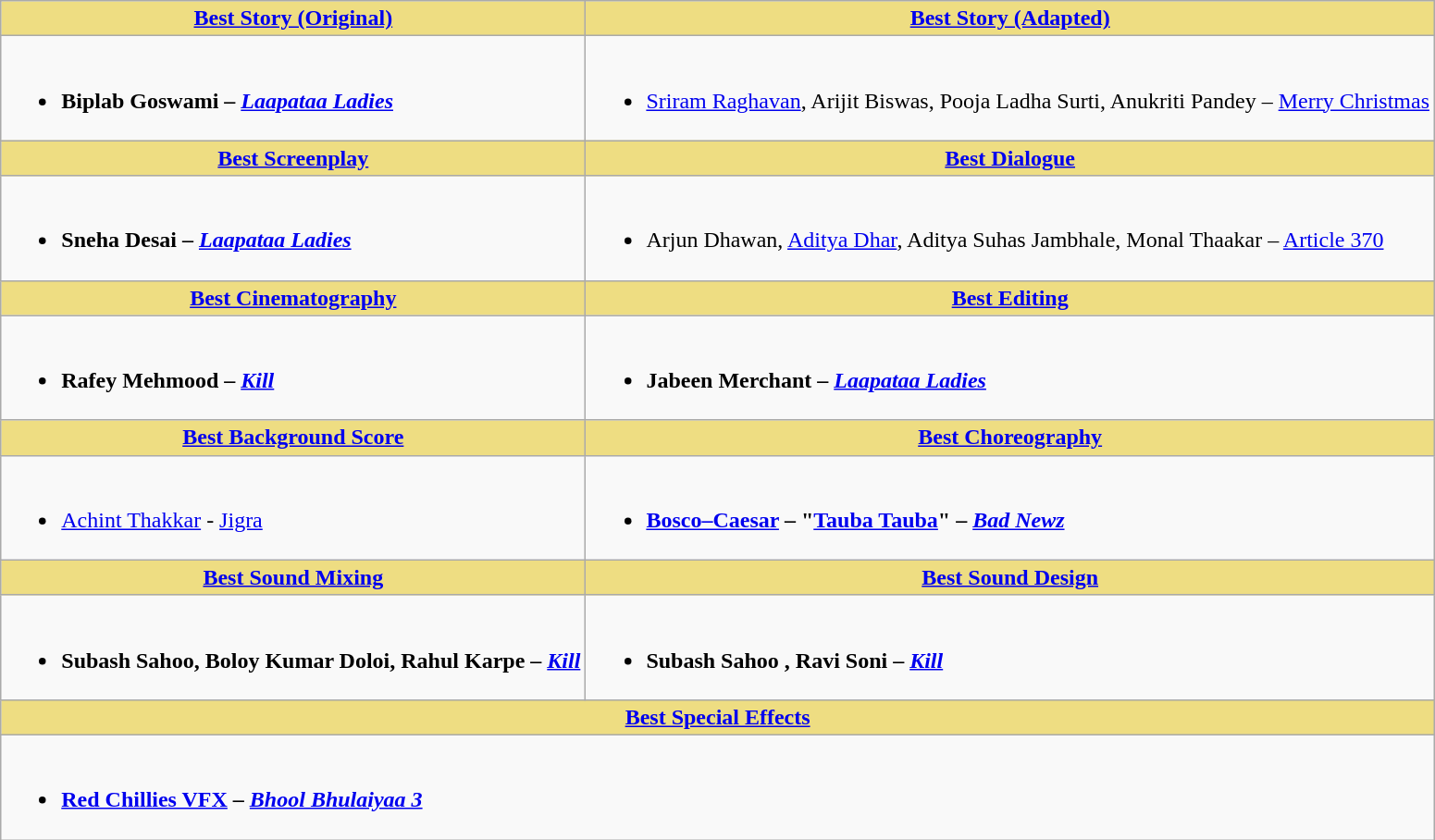<table class="wikitable">
<tr>
<th style="background:#EEDD82;text-align:center;"><a href='#'>Best Story (Original)</a></th>
<th style="background:#eedd82;text-align:center;"><a href='#'>Best Story (Adapted)</a></th>
</tr>
<tr>
<td valign="top"><br><ul><li><strong>Biplab Goswami – <em><a href='#'>Laapataa Ladies</a><strong><em></li></ul></td>
<td valign="top"><br><ul><li></strong><a href='#'>Sriram Raghavan</a>, Arijit Biswas, Pooja Ladha Surti, Anukriti Pandey – </em><a href='#'>Merry Christmas</a></em></strong></li></ul></td>
</tr>
<tr>
<th style="background:#EEDD82;text-align:center;"><a href='#'>Best Screenplay</a></th>
<th style="background:#eedd82;text-align:center;"><a href='#'>Best Dialogue</a></th>
</tr>
<tr>
<td valign="top"><br><ul><li><strong>Sneha Desai – <em><a href='#'>Laapataa Ladies</a><strong><em></li></ul></td>
<td valign="top"><br><ul><li></strong>Arjun Dhawan, <a href='#'>Aditya Dhar</a>, Aditya Suhas Jambhale, Monal Thaakar – </em><a href='#'>Article 370</a></em></strong></li></ul></td>
</tr>
<tr>
<th style="background:#EEDD82;text-align:center;"><a href='#'>Best Cinematography</a></th>
<th style="background:#eedd82;text-align:center;"><a href='#'>Best Editing</a></th>
</tr>
<tr>
<td valign="top"><br><ul><li><strong>Rafey Mehmood – <a href='#'><em>Kill</em></a></strong></li></ul></td>
<td valign="top"><br><ul><li><strong>Jabeen Merchant – <em><a href='#'>Laapataa Ladies</a><strong><em></li></ul></td>
</tr>
<tr>
<th style="background:#EEDD82;text-align:center;"><a href='#'>Best Background Score</a></th>
<th style="background:#eedd82;text-align:center;"><a href='#'>Best Choreography</a></th>
</tr>
<tr>
<td valign="top"><br><ul><li></strong><a href='#'>Achint Thakkar</a> - </em><a href='#'>Jigra</a></em></strong></li></ul></td>
<td valign="top"><br><ul><li><strong><a href='#'>Bosco–Caesar</a> – "<a href='#'>Tauba Tauba</a>" – <a href='#'><em>Bad Newz</em></a></strong></li></ul></td>
</tr>
<tr>
<th style="background:#EEDD82;text-align:center;"><a href='#'>Best Sound Mixing</a></th>
<th style="background:#eedd82;text-align:center;"><a href='#'>Best Sound Design</a></th>
</tr>
<tr>
<td valign="top"><br><ul><li><strong>Subash Sahoo, Boloy Kumar Doloi, Rahul Karpe – <a href='#'><em>Kill</em></a></strong></li></ul></td>
<td valign="top"><br><ul><li><strong>Subash Sahoo , Ravi Soni – <a href='#'><em>Kill</em></a></strong></li></ul></td>
</tr>
<tr>
<th colspan="2" style="background:#EEDD82;text-align:center;"><a href='#'>Best Special Effects</a></th>
</tr>
<tr>
<td colspan="2" valign="top"><br><ul><li><strong><a href='#'>Red Chillies VFX</a></strong> <strong>– <em><a href='#'>Bhool Bhulaiyaa 3</a><strong><em></li></ul></td>
</tr>
</table>
